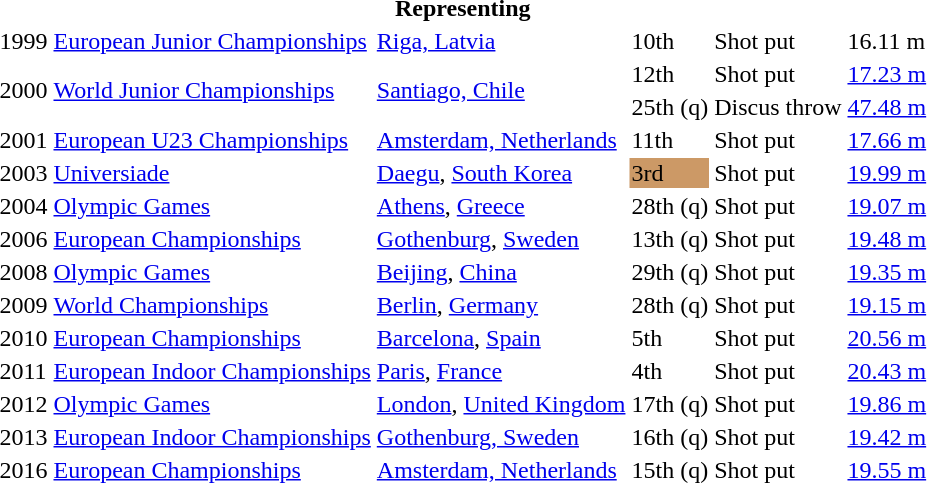<table>
<tr>
<th colspan="6">Representing </th>
</tr>
<tr>
<td>1999</td>
<td><a href='#'>European Junior Championships</a></td>
<td><a href='#'>Riga, Latvia</a></td>
<td>10th</td>
<td>Shot put</td>
<td>16.11 m</td>
</tr>
<tr>
<td rowspan=2>2000</td>
<td rowspan=2><a href='#'>World Junior Championships</a></td>
<td rowspan=2><a href='#'>Santiago, Chile</a></td>
<td>12th</td>
<td>Shot put</td>
<td><a href='#'>17.23 m</a></td>
</tr>
<tr>
<td>25th (q)</td>
<td>Discus throw</td>
<td><a href='#'>47.48 m</a></td>
</tr>
<tr>
<td>2001</td>
<td><a href='#'>European U23 Championships</a></td>
<td><a href='#'>Amsterdam, Netherlands</a></td>
<td>11th</td>
<td>Shot put</td>
<td><a href='#'>17.66 m</a></td>
</tr>
<tr>
<td>2003</td>
<td><a href='#'>Universiade</a></td>
<td><a href='#'>Daegu</a>, <a href='#'>South Korea</a></td>
<td bgcolor="cc9966">3rd</td>
<td>Shot put</td>
<td><a href='#'>19.99 m</a></td>
</tr>
<tr>
<td>2004</td>
<td><a href='#'>Olympic Games</a></td>
<td><a href='#'>Athens</a>, <a href='#'>Greece</a></td>
<td>28th (q)</td>
<td>Shot put</td>
<td><a href='#'>19.07 m</a></td>
</tr>
<tr>
<td>2006</td>
<td><a href='#'>European Championships</a></td>
<td><a href='#'>Gothenburg</a>, <a href='#'>Sweden</a></td>
<td>13th (q)</td>
<td>Shot put</td>
<td><a href='#'>19.48 m</a></td>
</tr>
<tr>
<td>2008</td>
<td><a href='#'>Olympic Games</a></td>
<td><a href='#'>Beijing</a>, <a href='#'>China</a></td>
<td>29th (q)</td>
<td>Shot put</td>
<td><a href='#'>19.35 m</a></td>
</tr>
<tr>
<td>2009</td>
<td><a href='#'>World Championships</a></td>
<td><a href='#'>Berlin</a>, <a href='#'>Germany</a></td>
<td>28th (q)</td>
<td>Shot put</td>
<td><a href='#'>19.15 m</a></td>
</tr>
<tr>
<td>2010</td>
<td><a href='#'>European Championships</a></td>
<td><a href='#'>Barcelona</a>, <a href='#'>Spain</a></td>
<td>5th</td>
<td>Shot put</td>
<td><a href='#'>20.56 m</a></td>
</tr>
<tr>
<td>2011</td>
<td><a href='#'>European Indoor Championships</a></td>
<td><a href='#'>Paris</a>, <a href='#'>France</a></td>
<td>4th</td>
<td>Shot put</td>
<td><a href='#'>20.43 m</a></td>
</tr>
<tr>
<td>2012</td>
<td><a href='#'>Olympic Games</a></td>
<td><a href='#'>London</a>, <a href='#'>United Kingdom</a></td>
<td>17th (q)</td>
<td>Shot put</td>
<td><a href='#'>19.86 m</a></td>
</tr>
<tr>
<td>2013</td>
<td><a href='#'>European Indoor Championships</a></td>
<td><a href='#'>Gothenburg, Sweden</a></td>
<td>16th (q)</td>
<td>Shot put</td>
<td><a href='#'>19.42 m</a></td>
</tr>
<tr>
<td>2016</td>
<td><a href='#'>European Championships</a></td>
<td><a href='#'>Amsterdam, Netherlands</a></td>
<td>15th (q)</td>
<td>Shot put</td>
<td><a href='#'>19.55 m</a></td>
</tr>
</table>
